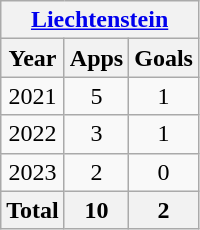<table class="wikitable" style="text-align:center">
<tr>
<th colspan="3"><a href='#'>Liechtenstein</a></th>
</tr>
<tr>
<th>Year</th>
<th>Apps</th>
<th>Goals</th>
</tr>
<tr>
<td>2021</td>
<td>5</td>
<td>1</td>
</tr>
<tr>
<td>2022</td>
<td>3</td>
<td>1</td>
</tr>
<tr>
<td>2023</td>
<td>2</td>
<td>0</td>
</tr>
<tr>
<th colspan="1">Total</th>
<th>10</th>
<th>2</th>
</tr>
</table>
